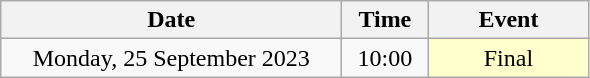<table class = "wikitable" style="text-align:center;">
<tr>
<th width=220>Date</th>
<th width=50>Time</th>
<th width=100>Event</th>
</tr>
<tr>
<td>Monday, 25 September 2023</td>
<td>10:00</td>
<td bgcolor=ffffcc>Final</td>
</tr>
</table>
